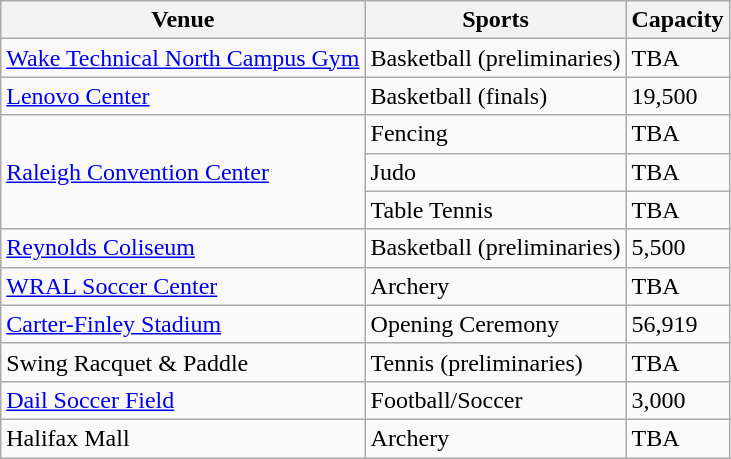<table class="wikitable sortable">
<tr>
<th>Venue</th>
<th>Sports</th>
<th>Capacity</th>
</tr>
<tr>
<td><a href='#'>Wake Technical North Campus Gym</a></td>
<td>Basketball (preliminaries)</td>
<td>TBA</td>
</tr>
<tr>
<td><a href='#'>Lenovo Center</a></td>
<td>Basketball (finals)</td>
<td>19,500</td>
</tr>
<tr>
<td rowspan="3"><a href='#'>Raleigh Convention Center</a></td>
<td>Fencing</td>
<td>TBA</td>
</tr>
<tr>
<td>Judo</td>
<td>TBA</td>
</tr>
<tr>
<td>Table Tennis</td>
<td>TBA</td>
</tr>
<tr>
<td><a href='#'>Reynolds Coliseum</a></td>
<td>Basketball (preliminaries)</td>
<td>5,500</td>
</tr>
<tr>
<td><a href='#'>WRAL Soccer Center</a></td>
<td>Archery</td>
<td>TBA</td>
</tr>
<tr>
<td><a href='#'>Carter-Finley Stadium</a></td>
<td>Opening Ceremony</td>
<td>56,919</td>
</tr>
<tr>
<td>Swing Racquet & Paddle</td>
<td>Tennis (preliminaries)</td>
<td>TBA</td>
</tr>
<tr>
<td><a href='#'>Dail Soccer Field</a></td>
<td>Football/Soccer</td>
<td>3,000</td>
</tr>
<tr>
<td>Halifax Mall</td>
<td>Archery</td>
<td>TBA</td>
</tr>
</table>
